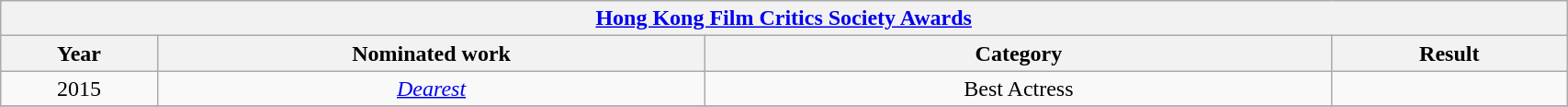<table width="90%" class="wikitable sortable">
<tr>
<th colspan="4" align="center"><a href='#'>Hong Kong Film Critics Society Awards</a></th>
</tr>
<tr>
<th width="10%">Year</th>
<th width="35%">Nominated work</th>
<th width="40%">Category</th>
<th width="15%">Result</th>
</tr>
<tr>
<td align="center">2015</td>
<td align="center"><em><a href='#'>Dearest</a></em></td>
<td align="center">Best Actress</td>
<td></td>
</tr>
<tr>
</tr>
</table>
